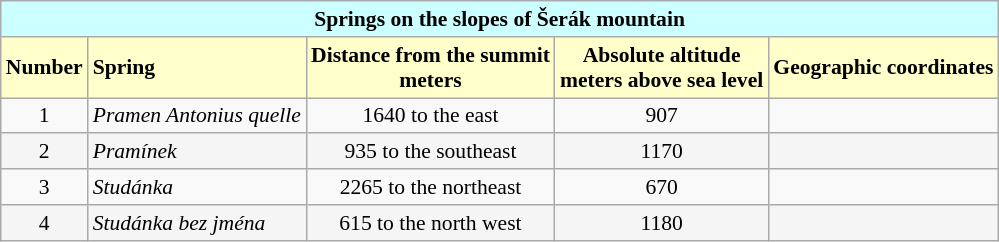<table class="wikitable" style="font-size:90%">
<tr>
<td colspan="5" align="center" bgcolor="#CCFFFF"> <strong>Springs on the slopes of Šerák mountain</strong></td>
</tr>
<tr bgcolor="#FFFFCC">
<td align="center"><strong>Number</strong></td>
<td><strong>Spring</strong></td>
<td align="center"><strong>Distance from the summit</strong><br><strong>meters</strong></td>
<td align="center"><strong>Absolute altitude</strong><br><strong>meters above sea level</strong></td>
<td align="center"><strong>Geographic coordinates</strong></td>
</tr>
<tr>
<td align="center">1</td>
<td><em>Pramen Antonius quelle</em></td>
<td align="center">1640 to the east</td>
<td align="center">907</td>
<td align="center"></td>
</tr>
<tr bgcolor="#F5F5F5">
<td align="center">2</td>
<td><em>Pramínek</em></td>
<td align="center">935 to the southeast</td>
<td align="center">1170</td>
<td align="center"></td>
</tr>
<tr>
<td align="center">3</td>
<td><em>Studánka</em></td>
<td align="center">2265 to the northeast</td>
<td align="center">670</td>
<td align="center"></td>
</tr>
<tr bgcolor="#F5F5F5">
<td align="center">4</td>
<td><em>Studánka bez jména</em></td>
<td align="center">615 to the north west</td>
<td align="center">1180</td>
<td align="center"></td>
</tr>
</table>
